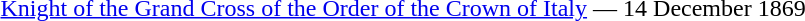<table>
<tr>
<td rowspan=2 style="width:60px; vertical-align:top;"></td>
<td><a href='#'>Knight of the Grand Cross of the Order of the Crown of Italy</a></td>
<td>— 14 December 1869</td>
</tr>
</table>
